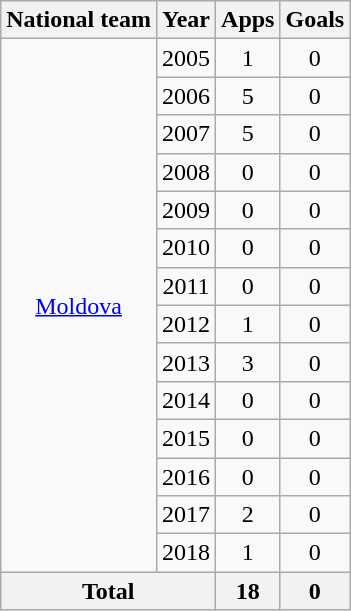<table class="wikitable" style="text-align:center">
<tr>
<th>National team</th>
<th>Year</th>
<th>Apps</th>
<th>Goals</th>
</tr>
<tr>
<td rowspan="14"><a href='#'>Moldova</a></td>
<td>2005</td>
<td>1</td>
<td>0</td>
</tr>
<tr>
<td>2006</td>
<td>5</td>
<td>0</td>
</tr>
<tr>
<td>2007</td>
<td>5</td>
<td>0</td>
</tr>
<tr>
<td>2008</td>
<td>0</td>
<td>0</td>
</tr>
<tr>
<td>2009</td>
<td>0</td>
<td>0</td>
</tr>
<tr>
<td>2010</td>
<td>0</td>
<td>0</td>
</tr>
<tr>
<td>2011</td>
<td>0</td>
<td>0</td>
</tr>
<tr>
<td>2012</td>
<td>1</td>
<td>0</td>
</tr>
<tr>
<td>2013</td>
<td>3</td>
<td>0</td>
</tr>
<tr>
<td>2014</td>
<td>0</td>
<td>0</td>
</tr>
<tr>
<td>2015</td>
<td>0</td>
<td>0</td>
</tr>
<tr>
<td>2016</td>
<td>0</td>
<td>0</td>
</tr>
<tr>
<td>2017</td>
<td>2</td>
<td>0</td>
</tr>
<tr>
<td>2018</td>
<td>1</td>
<td>0</td>
</tr>
<tr>
<th colspan="2">Total</th>
<th>18</th>
<th>0</th>
</tr>
</table>
